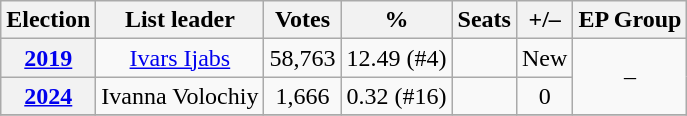<table class=wikitable style=text-align:center>
<tr>
<th>Election</th>
<th>List leader</th>
<th>Votes</th>
<th>%</th>
<th>Seats</th>
<th>+/–</th>
<th>EP Group</th>
</tr>
<tr>
<th><a href='#'>2019</a></th>
<td><a href='#'>Ivars Ijabs</a></td>
<td>58,763</td>
<td>12.49 (#4)</td>
<td></td>
<td>New</td>
<td rowspan=2>–</td>
</tr>
<tr>
<th><a href='#'>2024</a></th>
<td>Ivanna Volochiy</td>
<td>1,666</td>
<td>0.32 (#16)</td>
<td></td>
<td> 0</td>
</tr>
<tr>
</tr>
</table>
